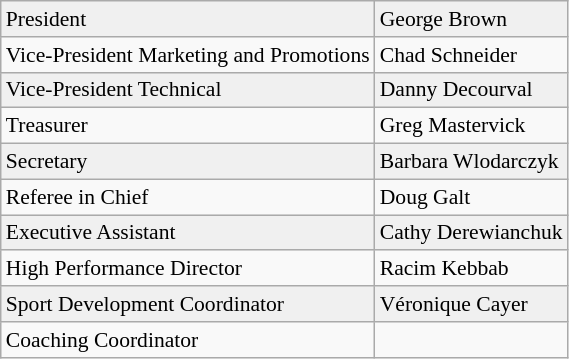<table class="wikitable" style="text-align:left; font-size:90%;">
<tr bgcolor="#f0f0f0">
<td>President</td>
<td>George Brown</td>
</tr>
<tr>
<td>Vice-President Marketing and Promotions</td>
<td>Chad Schneider</td>
</tr>
<tr bgcolor="#f0f0f0">
<td>Vice-President Technical</td>
<td>Danny Decourval</td>
</tr>
<tr>
<td>Treasurer</td>
<td>Greg Mastervick</td>
</tr>
<tr bgcolor="#f0f0f0">
<td>Secretary</td>
<td>Barbara Wlodarczyk</td>
</tr>
<tr>
<td>Referee in Chief</td>
<td>Doug Galt</td>
</tr>
<tr bgcolor="#f0f0f0">
<td>Executive Assistant</td>
<td>Cathy Derewianchuk</td>
</tr>
<tr>
<td>High Performance Director</td>
<td>Racim Kebbab</td>
</tr>
<tr bgcolor="#f0f0f0">
<td>Sport Development Coordinator</td>
<td>Véronique Cayer</td>
</tr>
<tr>
<td>Coaching Coordinator</td>
<td></td>
</tr>
</table>
